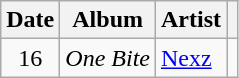<table class="wikitable">
<tr>
<th>Date</th>
<th>Album</th>
<th>Artist</th>
<th></th>
</tr>
<tr>
<td style="text-align:center">16</td>
<td><em>One Bite</em></td>
<td><a href='#'>Nexz</a></td>
<td style="text-align:center"></td>
</tr>
</table>
